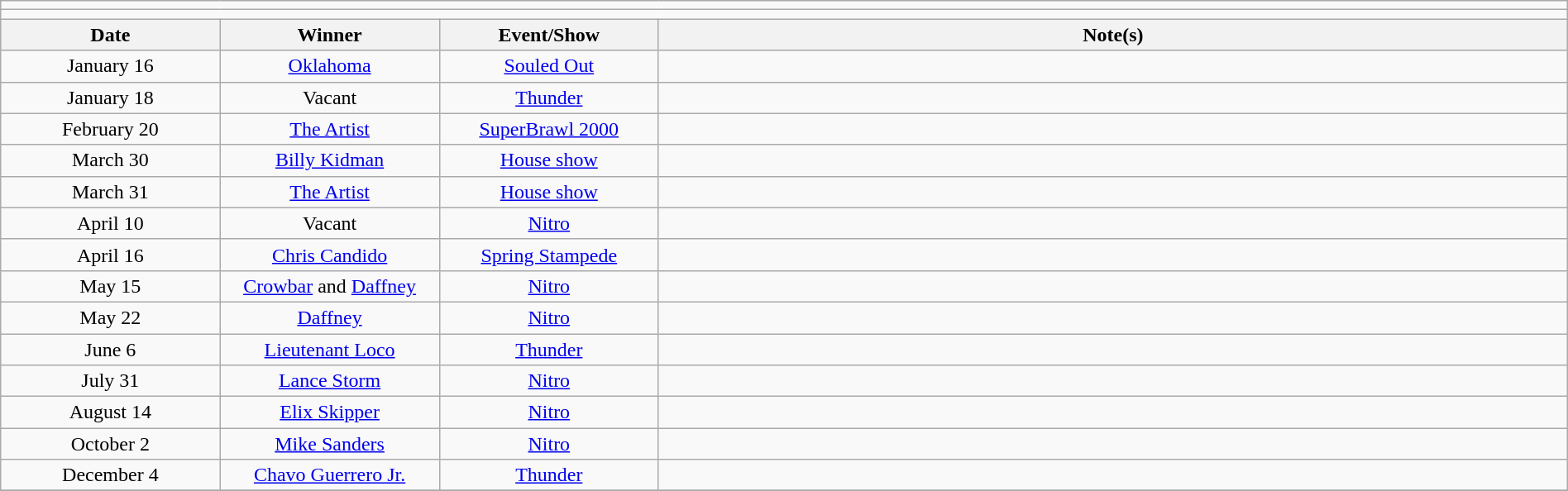<table class="wikitable" style="text-align:center; width:100%;">
<tr>
<td colspan="5"></td>
</tr>
<tr>
<td colspan="5"><strong></strong></td>
</tr>
<tr>
<th width=14%>Date</th>
<th width=14%>Winner</th>
<th width=14%>Event/Show</th>
<th width=58%>Note(s)</th>
</tr>
<tr>
<td>January 16</td>
<td><a href='#'>Oklahoma</a></td>
<td><a href='#'>Souled Out</a></td>
<td align=left></td>
</tr>
<tr>
<td>January 18</td>
<td>Vacant</td>
<td><a href='#'>Thunder</a></td>
<td align=left></td>
</tr>
<tr>
<td>February 20</td>
<td><a href='#'>The Artist</a></td>
<td><a href='#'>SuperBrawl 2000</a></td>
<td align=left></td>
</tr>
<tr>
<td>March 30</td>
<td><a href='#'>Billy Kidman</a></td>
<td><a href='#'>House show</a></td>
<td align=left></td>
</tr>
<tr>
<td>March 31</td>
<td><a href='#'>The Artist</a></td>
<td><a href='#'>House show</a></td>
<td align=left></td>
</tr>
<tr>
<td>April 10</td>
<td>Vacant</td>
<td><a href='#'>Nitro</a></td>
<td align=left></td>
</tr>
<tr>
<td>April 16</td>
<td><a href='#'>Chris Candido</a></td>
<td><a href='#'>Spring Stampede</a></td>
<td align=left></td>
</tr>
<tr>
<td>May 15</td>
<td><a href='#'>Crowbar</a> and <a href='#'>Daffney</a></td>
<td><a href='#'>Nitro</a></td>
<td align=left></td>
</tr>
<tr>
<td>May 22</td>
<td><a href='#'>Daffney</a></td>
<td><a href='#'>Nitro</a></td>
<td align=left></td>
</tr>
<tr>
<td>June 6</td>
<td><a href='#'>Lieutenant Loco</a></td>
<td><a href='#'>Thunder</a></td>
<td align=left></td>
</tr>
<tr>
<td>July 31</td>
<td><a href='#'>Lance Storm</a></td>
<td><a href='#'>Nitro</a></td>
<td align=left></td>
</tr>
<tr>
<td>August 14</td>
<td><a href='#'>Elix Skipper</a></td>
<td><a href='#'>Nitro</a></td>
<td align=left></td>
</tr>
<tr>
<td>October 2</td>
<td><a href='#'>Mike Sanders</a></td>
<td><a href='#'>Nitro</a></td>
<td align=left></td>
</tr>
<tr>
<td>December 4</td>
<td><a href='#'>Chavo Guerrero Jr.</a></td>
<td><a href='#'>Thunder</a></td>
<td align=left></td>
</tr>
<tr>
</tr>
</table>
